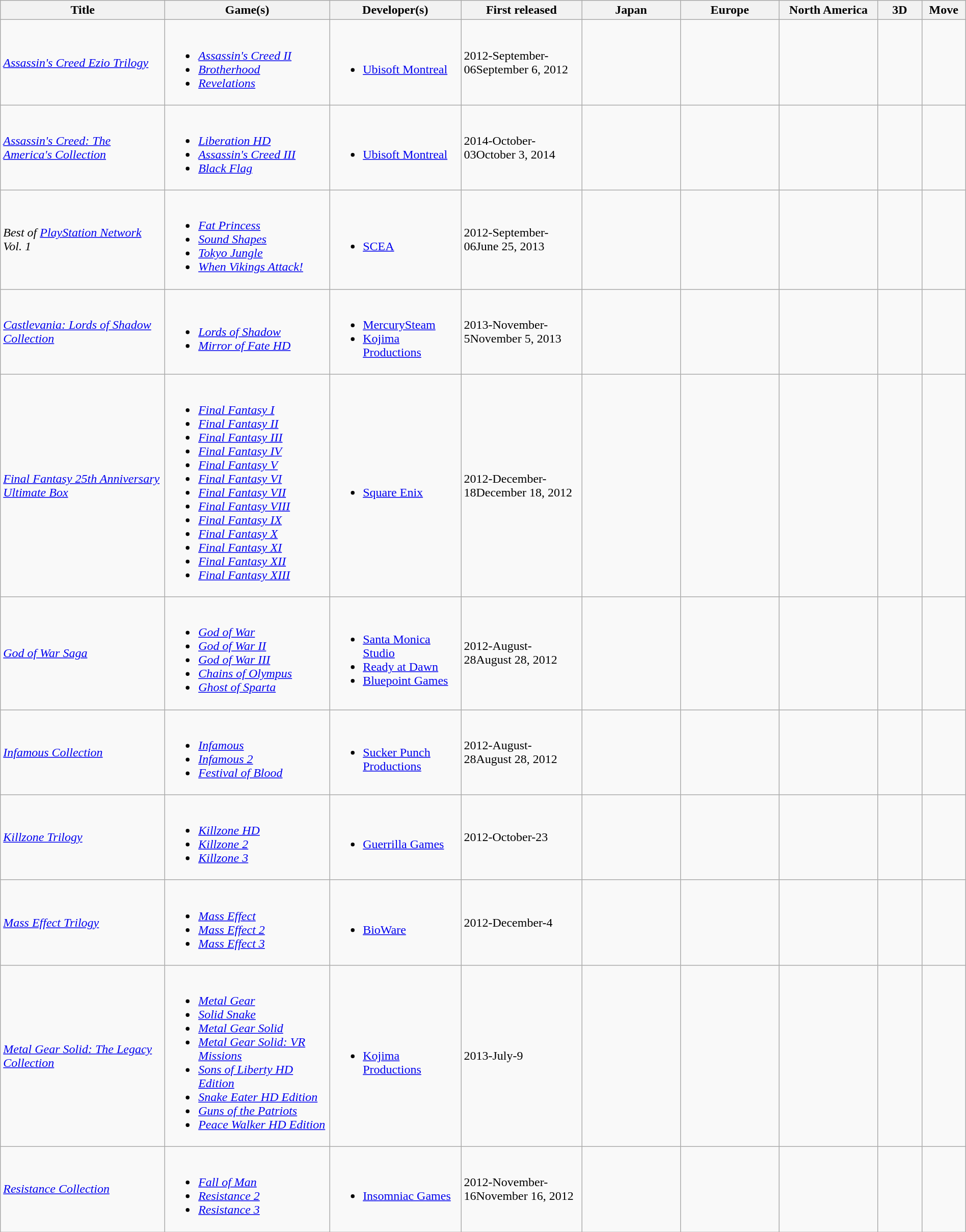<table class="wikitable sortable" style="width:100%;">
<tr>
<th style="width:15%;">Title</th>
<th style="width:15%;">Game(s)</th>
<th style="width:12%;">Developer(s)</th>
<th style="width:11%;">First released</th>
<th style="width:9%;">Japan</th>
<th style="width:9%;">Europe</th>
<th style="width:9%;">North America</th>
<th style="width:4%;">3D</th>
<th style="width:4%;">Move</th>
</tr>
<tr>
<td><em><a href='#'>Assassin's Creed Ezio Trilogy</a></em></td>
<td><br><ul><li><em><a href='#'>Assassin's Creed II</a></em></li><li><em><a href='#'>Brotherhood</a></em></li><li><em><a href='#'>Revelations</a></em></li></ul></td>
<td><br><ul><li><a href='#'>Ubisoft Montreal</a></li></ul></td>
<td><span>2012-September-06</span>September 6, 2012</td>
<td></td>
<td></td>
<td></td>
<td></td>
<td></td>
</tr>
<tr>
<td><em><a href='#'>Assassin's Creed: The America's Collection</a></em></td>
<td><br><ul><li><em><a href='#'>Liberation HD</a></em></li><li><em><a href='#'>Assassin's Creed III</a></em></li><li><em><a href='#'>Black Flag</a></em></li></ul></td>
<td><br><ul><li><a href='#'>Ubisoft Montreal</a></li></ul></td>
<td><span>2014-October-03</span>October 3, 2014</td>
<td></td>
<td></td>
<td></td>
<td></td>
<td></td>
</tr>
<tr>
<td><em>Best of <a href='#'>PlayStation Network</a> Vol. 1</em></td>
<td><br><ul><li><em><a href='#'>Fat Princess</a></em></li><li><em><a href='#'>Sound Shapes</a></em></li><li><em><a href='#'>Tokyo Jungle</a></em></li><li><em><a href='#'>When Vikings Attack!</a></em></li></ul></td>
<td><br><ul><li><a href='#'>SCEA</a></li></ul></td>
<td><span>2012-September-06</span>June 25, 2013</td>
<td></td>
<td></td>
<td></td>
<td></td>
<td></td>
</tr>
<tr>
<td><em><a href='#'>Castlevania: Lords of Shadow Collection</a></em></td>
<td><br><ul><li><em><a href='#'>Lords of Shadow</a></em></li><li><em><a href='#'>Mirror of Fate HD</a></em></li></ul></td>
<td><br><ul><li><a href='#'>MercurySteam</a></li><li><a href='#'>Kojima Productions</a></li></ul></td>
<td><span>2013-November-5</span>November 5, 2013</td>
<td></td>
<td></td>
<td></td>
<td></td>
<td></td>
</tr>
<tr>
<td><em><a href='#'>Final Fantasy 25th Anniversary Ultimate Box</a></em></td>
<td><br><ul><li><em><a href='#'>Final Fantasy I</a></em></li><li><em><a href='#'>Final Fantasy II</a></em></li><li><em><a href='#'>Final Fantasy III</a></em></li><li><em><a href='#'>Final Fantasy IV</a></em></li><li><em><a href='#'>Final Fantasy V</a></em></li><li><em><a href='#'>Final Fantasy VI</a></em></li><li><em><a href='#'>Final Fantasy VII</a></em></li><li><em><a href='#'>Final Fantasy VIII</a></em></li><li><em><a href='#'>Final Fantasy IX</a></em></li><li><em><a href='#'>Final Fantasy X</a></em></li><li><em><a href='#'>Final Fantasy XI</a></em></li><li><em><a href='#'>Final Fantasy XII</a></em></li><li><em><a href='#'>Final Fantasy XIII</a></em></li></ul></td>
<td><br><ul><li><a href='#'>Square Enix</a></li></ul></td>
<td><span>2012-December-18</span>December 18, 2012</td>
<td></td>
<td></td>
<td></td>
<td></td>
<td></td>
</tr>
<tr>
<td><em><a href='#'>God of War Saga</a></em></td>
<td><br><ul><li><em><a href='#'>God of War</a></em></li><li><em><a href='#'>God of War II</a></em></li><li><em><a href='#'>God of War III</a></em></li><li><em><a href='#'>Chains of Olympus</a></em></li><li><em><a href='#'>Ghost of Sparta</a></em></li></ul></td>
<td><br><ul><li><a href='#'>Santa Monica Studio</a></li><li><a href='#'>Ready at Dawn</a></li><li><a href='#'>Bluepoint Games</a></li></ul></td>
<td><span>2012-August-28</span>August 28, 2012</td>
<td></td>
<td></td>
<td></td>
<td></td>
<td></td>
</tr>
<tr>
<td><em><a href='#'>Infamous Collection</a></em></td>
<td><br><ul><li><em><a href='#'>Infamous</a></em></li><li><em><a href='#'>Infamous 2</a></em></li><li><em><a href='#'>Festival of Blood</a></em></li></ul></td>
<td><br><ul><li><a href='#'>Sucker Punch Productions</a></li></ul></td>
<td><span>2012-August-28</span>August 28, 2012</td>
<td></td>
<td></td>
<td></td>
<td></td>
<td></td>
</tr>
<tr>
<td><em><a href='#'>Killzone Trilogy</a></em></td>
<td><br><ul><li><em><a href='#'>Killzone HD</a></em></li><li><em><a href='#'>Killzone 2</a></em></li><li><em><a href='#'>Killzone 3</a></em></li></ul></td>
<td><br><ul><li><a href='#'>Guerrilla Games</a></li></ul></td>
<td><span>2012-October-23</span></td>
<td></td>
<td></td>
<td></td>
<td></td>
<td></td>
</tr>
<tr>
<td><em><a href='#'>Mass Effect Trilogy</a></em></td>
<td><br><ul><li><em><a href='#'>Mass Effect</a></em></li><li><em><a href='#'>Mass Effect 2</a></em></li><li><em><a href='#'>Mass Effect 3</a></em></li></ul></td>
<td><br><ul><li><a href='#'>BioWare</a></li></ul></td>
<td><span>2012-December-4</span></td>
<td></td>
<td></td>
<td></td>
<td></td>
<td></td>
</tr>
<tr>
<td><em><a href='#'>Metal Gear Solid: The Legacy Collection</a></em></td>
<td><br><ul><li><em><a href='#'>Metal Gear</a></em></li><li><em><a href='#'>Solid Snake</a></em></li><li><em><a href='#'>Metal Gear Solid</a></em></li><li><em><a href='#'>Metal Gear Solid: VR Missions</a></em></li><li><em><a href='#'>Sons of Liberty HD Edition</a></em></li><li><em><a href='#'>Snake Eater HD Edition</a></em></li><li><em><a href='#'>Guns of the Patriots</a></em></li><li><em><a href='#'>Peace Walker HD Edition</a></em></li></ul></td>
<td><br><ul><li><a href='#'>Kojima Productions</a></li></ul></td>
<td><span>2013-July-9</span></td>
<td></td>
<td></td>
<td></td>
<td></td>
<td></td>
</tr>
<tr>
<td><em><a href='#'>Resistance Collection</a></em></td>
<td><br><ul><li><em><a href='#'>Fall of Man</a></em></li><li><em><a href='#'>Resistance 2</a></em></li><li><em><a href='#'>Resistance 3</a></em></li></ul></td>
<td><br><ul><li><a href='#'>Insomniac Games</a></li></ul></td>
<td><span>2012-November-16</span>November 16, 2012</td>
<td></td>
<td></td>
<td></td>
<td></td>
<td></td>
</tr>
</table>
